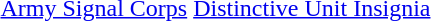<table>
<tr>
<td></td>
<td><a href='#'>Army Signal Corps</a> <a href='#'>Distinctive Unit Insignia</a></td>
</tr>
</table>
